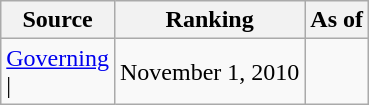<table class="wikitable" style="text-align:center">
<tr>
<th>Source</th>
<th>Ranking</th>
<th>As of</th>
</tr>
<tr>
<td align=left><a href='#'>Governing</a><br>| </td>
<td>November 1, 2010</td>
</tr>
</table>
